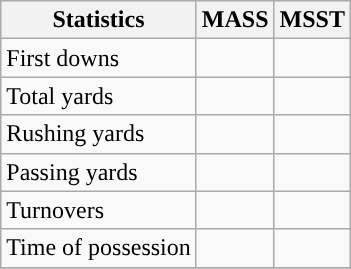<table class="wikitable" style="float: left;">
<tr>
<th>Statistics</th>
<th>MASS</th>
<th>MSST</th>
</tr>
<tr>
<td>First downs</td>
<td></td>
<td></td>
</tr>
<tr>
<td>Total yards</td>
<td></td>
<td></td>
</tr>
<tr>
<td>Rushing yards</td>
<td></td>
<td></td>
</tr>
<tr>
<td>Passing yards</td>
<td></td>
<td></td>
</tr>
<tr>
<td>Turnovers</td>
<td></td>
<td></td>
</tr>
<tr>
<td>Time of possession</td>
<td></td>
<td></td>
</tr>
<tr>
</tr>
</table>
